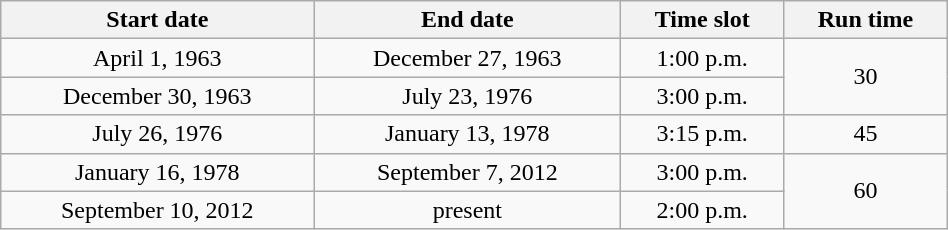<table class="wikitable" style="width: 50%; text-align: center">
<tr>
<th>Start date</th>
<th>End date</th>
<th>Time slot<br></th>
<th>Run time<br></th>
</tr>
<tr>
<td style=white-space:nowrap>April 1, 1963</td>
<td style=white-space:nowrap>December 27, 1963</td>
<td>1:00 p.m.</td>
<td rowspan="2">30</td>
</tr>
<tr>
<td style=white-space:nowrap>December 30, 1963</td>
<td style=white-space:nowrap>July 23, 1976</td>
<td>3:00 p.m.</td>
</tr>
<tr>
<td>July 26, 1976</td>
<td>January 13, 1978</td>
<td>3:15 p.m.</td>
<td>45</td>
</tr>
<tr>
<td>January 16, 1978</td>
<td>September 7, 2012</td>
<td>3:00 p.m.</td>
<td rowspan="2">60</td>
</tr>
<tr>
<td>September 10, 2012</td>
<td>present</td>
<td>2:00 p.m.</td>
</tr>
</table>
